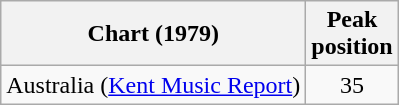<table class="wikitable">
<tr>
<th>Chart (1979)</th>
<th>Peak<br>position</th>
</tr>
<tr>
<td>Australia (<a href='#'>Kent Music Report</a>)</td>
<td style="text-align:center;">35</td>
</tr>
</table>
